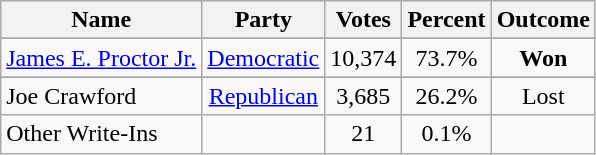<table class=wikitable style="text-align:center">
<tr>
<th>Name</th>
<th>Party</th>
<th>Votes</th>
<th>Percent</th>
<th>Outcome</th>
</tr>
<tr>
</tr>
<tr>
<td align=left><a href='#'>James E. Proctor Jr.</a></td>
<td><a href='#'>Democratic</a></td>
<td>10,374</td>
<td>73.7%</td>
<td><strong>Won</strong></td>
</tr>
<tr>
</tr>
<tr>
<td align=left>Joe Crawford</td>
<td><a href='#'>Republican</a></td>
<td>3,685</td>
<td>26.2%</td>
<td>Lost</td>
</tr>
<tr>
<td align=left>Other Write-Ins</td>
<td></td>
<td>21</td>
<td>0.1%</td>
<td></td>
</tr>
</table>
